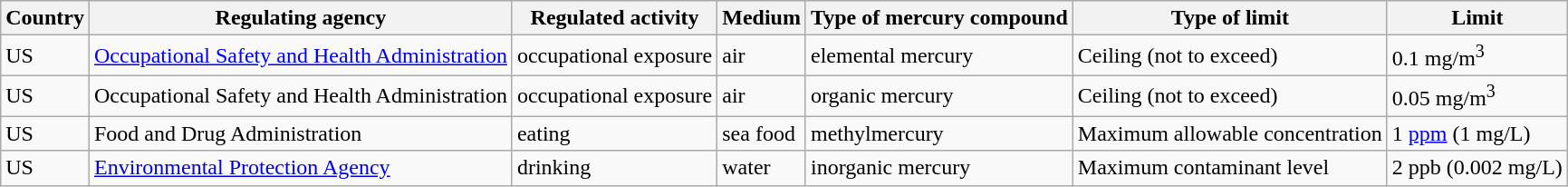<table class="wikitable sortable">
<tr>
<th>Country</th>
<th>Regulating agency</th>
<th>Regulated activity</th>
<th>Medium</th>
<th>Type of mercury compound</th>
<th>Type of limit</th>
<th>Limit</th>
</tr>
<tr>
<td>US</td>
<td><a href='#'>Occupational Safety and Health Administration</a></td>
<td>occupational exposure</td>
<td>air</td>
<td>elemental mercury</td>
<td>Ceiling (not to exceed)</td>
<td>0.1 mg/m<sup>3</sup></td>
</tr>
<tr>
<td>US</td>
<td>Occupational Safety and Health Administration</td>
<td>occupational exposure</td>
<td>air</td>
<td>organic mercury</td>
<td>Ceiling (not to exceed)</td>
<td>0.05 mg/m<sup>3</sup></td>
</tr>
<tr>
<td>US</td>
<td>Food and Drug Administration</td>
<td>eating</td>
<td>sea food</td>
<td>methylmercury</td>
<td>Maximum allowable concentration</td>
<td>1 <a href='#'>ppm</a> (1 mg/L)</td>
</tr>
<tr>
<td>US</td>
<td><a href='#'>Environmental Protection Agency</a></td>
<td>drinking</td>
<td>water</td>
<td>inorganic mercury</td>
<td>Maximum contaminant level</td>
<td>2 ppb (0.002 mg/L)</td>
</tr>
</table>
